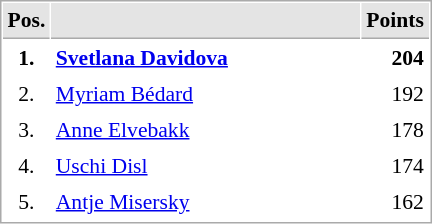<table cellspacing="1" cellpadding="3" style="border:1px solid #AAAAAA;font-size:90%">
<tr bgcolor="#E4E4E4">
<th style="border-bottom:1px solid #AAAAAA" width=10>Pos.</th>
<th style="border-bottom:1px solid #AAAAAA" width=200></th>
<th style="border-bottom:1px solid #AAAAAA" width=20>Points</th>
</tr>
<tr>
<td align="center"><strong>1.</strong></td>
<td> <strong><a href='#'>Svetlana Davidova</a></strong></td>
<td align="right"><strong>204</strong></td>
</tr>
<tr>
<td align="center">2.</td>
<td> <a href='#'>Myriam Bédard</a></td>
<td align="right">192</td>
</tr>
<tr>
<td align="center">3.</td>
<td> <a href='#'>Anne Elvebakk</a></td>
<td align="right">178</td>
</tr>
<tr>
<td align="center">4.</td>
<td> <a href='#'>Uschi Disl</a></td>
<td align="right">174</td>
</tr>
<tr>
<td align="center">5.</td>
<td> <a href='#'>Antje Misersky</a></td>
<td align="right">162</td>
</tr>
<tr>
</tr>
</table>
